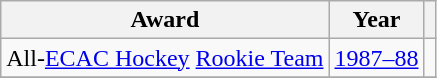<table class="wikitable">
<tr>
<th>Award</th>
<th>Year</th>
<th></th>
</tr>
<tr>
<td>All-<a href='#'>ECAC Hockey</a> <a href='#'>Rookie Team</a></td>
<td><a href='#'>1987–88</a></td>
<td></td>
</tr>
<tr>
</tr>
</table>
